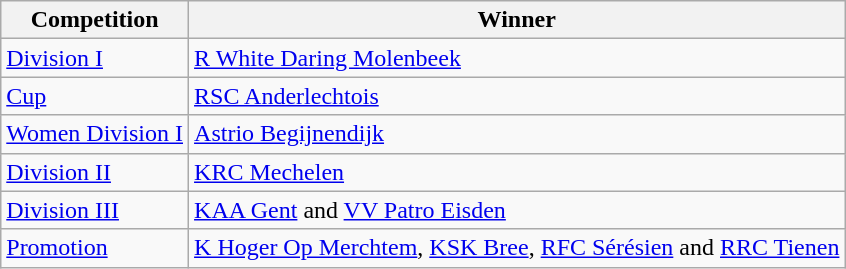<table class="wikitable">
<tr>
<th>Competition</th>
<th>Winner</th>
</tr>
<tr>
<td><a href='#'>Division I</a></td>
<td><a href='#'>R White Daring Molenbeek</a></td>
</tr>
<tr>
<td><a href='#'>Cup</a></td>
<td><a href='#'>RSC Anderlechtois</a></td>
</tr>
<tr>
<td><a href='#'>Women Division I</a></td>
<td><a href='#'>Astrio Begijnendijk</a></td>
</tr>
<tr>
<td><a href='#'>Division II</a></td>
<td><a href='#'>KRC Mechelen</a></td>
</tr>
<tr>
<td><a href='#'>Division III</a></td>
<td><a href='#'>KAA Gent</a> and <a href='#'>VV Patro Eisden</a></td>
</tr>
<tr>
<td><a href='#'>Promotion</a></td>
<td><a href='#'>K Hoger Op Merchtem</a>, <a href='#'>KSK Bree</a>, <a href='#'>RFC Sérésien</a> and <a href='#'>RRC Tienen</a></td>
</tr>
</table>
